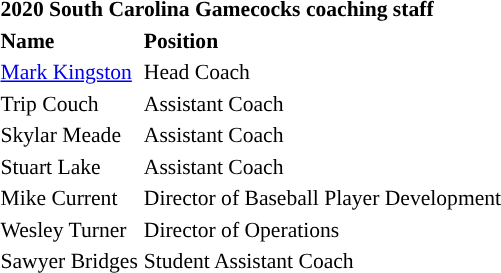<table class="toccolours" style="text-align: left; font-size:90%;">
<tr>
<th colspan="9">2020 South Carolina Gamecocks coaching staff</th>
</tr>
<tr>
<th>Name</th>
<th>Position</th>
</tr>
<tr>
<td><a href='#'>Mark Kingston</a></td>
<td>Head Coach</td>
</tr>
<tr>
<td>Trip Couch</td>
<td>Assistant Coach</td>
</tr>
<tr>
<td>Skylar Meade</td>
<td>Assistant Coach</td>
</tr>
<tr>
<td>Stuart Lake</td>
<td>Assistant Coach</td>
</tr>
<tr>
<td>Mike Current</td>
<td>Director of Baseball Player Development</td>
</tr>
<tr>
<td>Wesley Turner</td>
<td>Director of Operations</td>
</tr>
<tr>
<td>Sawyer Bridges</td>
<td>Student Assistant Coach</td>
</tr>
</table>
